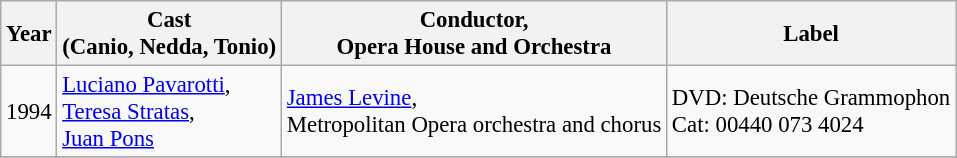<table class="wikitable" style="font-size:95%;">
<tr>
<th>Year</th>
<th>Cast<br>(Canio, Nedda, Tonio)</th>
<th>Conductor,<br>Opera House and Orchestra</th>
<th>Label</th>
</tr>
<tr>
<td>1994</td>
<td><a href='#'>Luciano Pavarotti</a>,<br><a href='#'>Teresa Stratas</a>,<br><a href='#'>Juan Pons</a></td>
<td><a href='#'>James Levine</a>,<br> Metropolitan Opera orchestra and chorus</td>
<td>DVD: Deutsche Grammophon <br>Cat: 00440 073 4024</td>
</tr>
<tr>
</tr>
</table>
